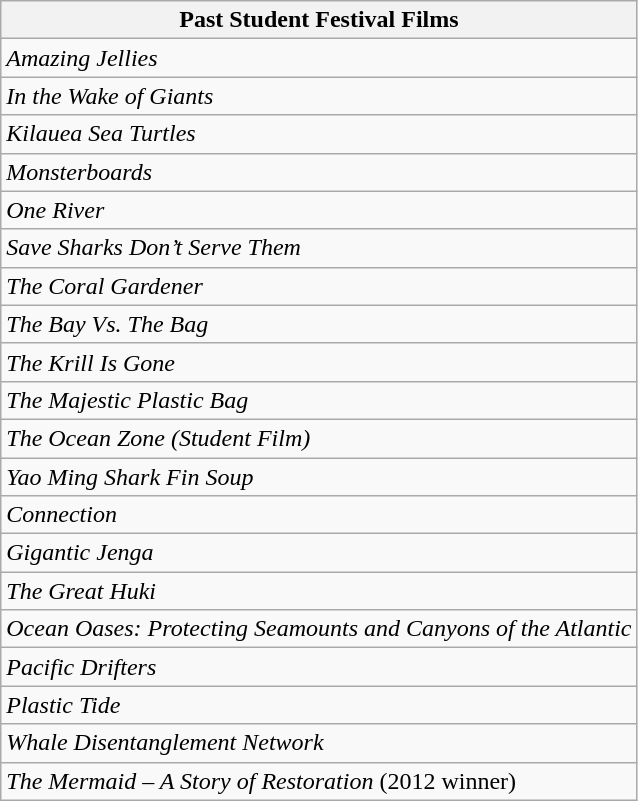<table class="wikitable">
<tr>
<th>Past Student Festival Films</th>
</tr>
<tr>
<td><em>Amazing Jellies</em></td>
</tr>
<tr>
<td><em>In the Wake of Giants</em></td>
</tr>
<tr>
<td><em>Kilauea Sea Turtles</em></td>
</tr>
<tr>
<td><em>Monsterboards</em></td>
</tr>
<tr>
<td><em>One River</em></td>
</tr>
<tr>
<td><em>Save Sharks Don’t Serve Them</em></td>
</tr>
<tr>
<td><em>The Coral Gardener</em></td>
</tr>
<tr>
<td><em>The Bay Vs. The Bag</em></td>
</tr>
<tr>
<td><em>The Krill Is Gone</em></td>
</tr>
<tr>
<td><em>The Majestic Plastic Bag</em></td>
</tr>
<tr>
<td><em>The Ocean Zone (Student Film)</em></td>
</tr>
<tr>
<td><em>Yao Ming Shark Fin Soup</em></td>
</tr>
<tr>
<td><em>Connection</em></td>
</tr>
<tr>
<td><em>Gigantic Jenga</em></td>
</tr>
<tr>
<td><em>The Great Huki</em></td>
</tr>
<tr>
<td><em>Ocean Oases: Protecting Seamounts and Canyons of the Atlantic</em></td>
</tr>
<tr>
<td><em>Pacific Drifters</em></td>
</tr>
<tr>
<td><em>Plastic Tide</em></td>
</tr>
<tr>
<td><em>Whale Disentanglement Network</em></td>
</tr>
<tr>
<td><em>The Mermaid – A Story of Restoration</em> (2012 winner)</td>
</tr>
</table>
